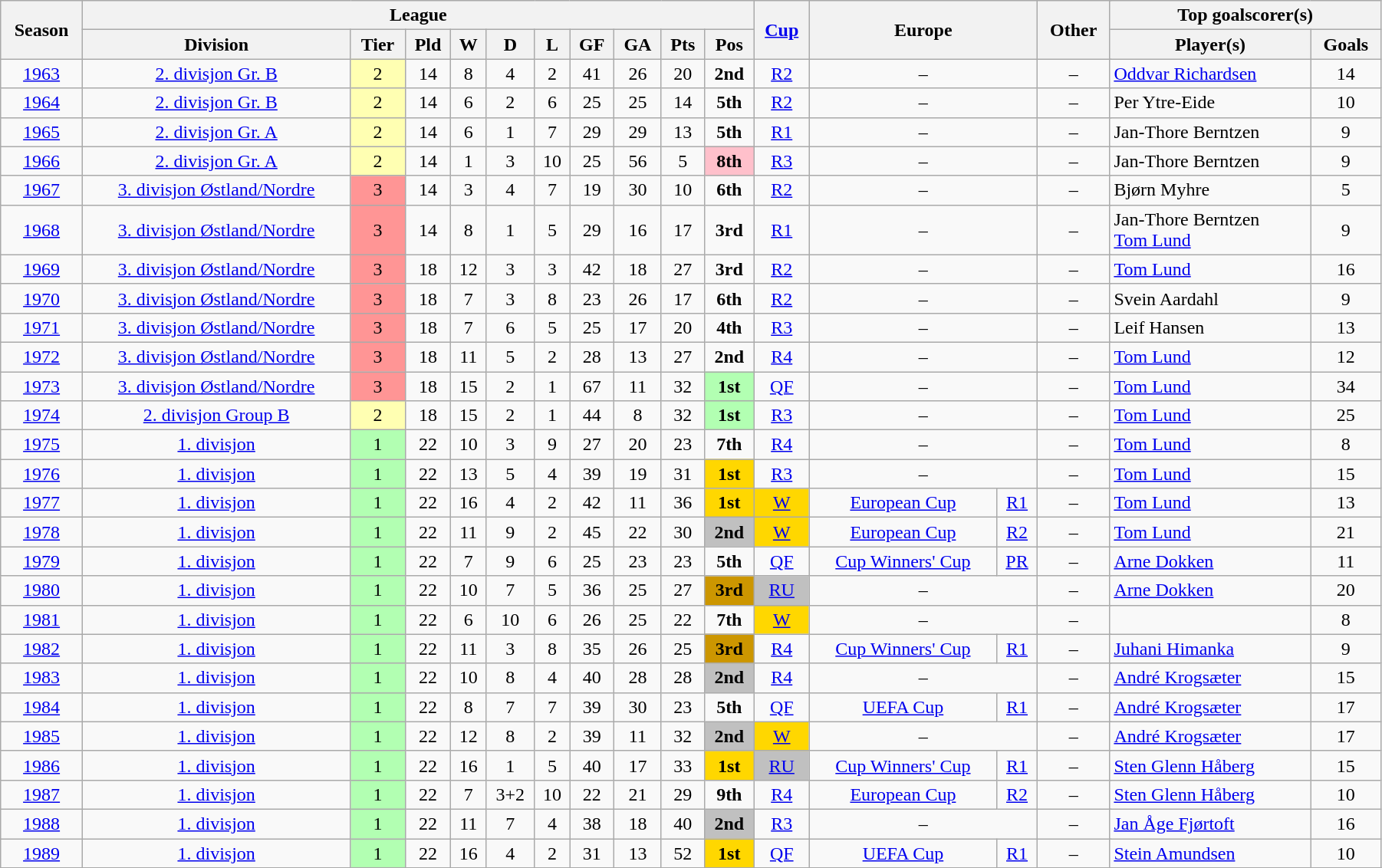<table class="wikitable" style="text-align: center" width="95%">
<tr>
<th rowspan=2>Season</th>
<th colspan="10">League</th>
<th rowspan=2><a href='#'>Cup</a></th>
<th colspan="2" rowspan="2">Europe</th>
<th colspan="2" rowspan="2">Other</th>
<th colspan=2>Top goalscorer(s)</th>
</tr>
<tr>
<th>Division</th>
<th>Tier</th>
<th>Pld</th>
<th>W</th>
<th>D</th>
<th>L</th>
<th>GF</th>
<th>GA</th>
<th>Pts</th>
<th>Pos</th>
<th>Player(s)</th>
<th>Goals</th>
</tr>
<tr>
<td><a href='#'>1963</a></td>
<td><a href='#'>2. divisjon Gr. B</a></td>
<td bgcolor="#ffffb2">2</td>
<td>14</td>
<td>8</td>
<td>4</td>
<td>2</td>
<td>41</td>
<td>26</td>
<td>20</td>
<td><strong>2nd</strong></td>
<td><a href='#'>R2</a></td>
<td colspan="2">–</td>
<td colspan="2">–</td>
<td align=left> <a href='#'>Oddvar Richardsen</a></td>
<td>14</td>
</tr>
<tr>
<td><a href='#'>1964</a></td>
<td><a href='#'>2. divisjon Gr. B</a></td>
<td bgcolor="#ffffb2">2</td>
<td>14</td>
<td>6</td>
<td>2</td>
<td>6</td>
<td>25</td>
<td>25</td>
<td>14</td>
<td><strong>5th</strong></td>
<td><a href='#'>R2</a></td>
<td colspan="2">–</td>
<td colspan="2">–</td>
<td align=left> Per Ytre-Eide</td>
<td>10</td>
</tr>
<tr>
<td><a href='#'>1965</a></td>
<td><a href='#'>2. divisjon Gr. A</a></td>
<td bgcolor="#ffffb2">2</td>
<td>14</td>
<td>6</td>
<td>1</td>
<td>7</td>
<td>29</td>
<td>29</td>
<td>13</td>
<td><strong>5th</strong></td>
<td><a href='#'>R1</a></td>
<td colspan="2">–</td>
<td colspan="2">–</td>
<td align=left> Jan-Thore Berntzen</td>
<td>9</td>
</tr>
<tr>
<td><a href='#'>1966</a></td>
<td><a href='#'>2. divisjon Gr. A</a></td>
<td bgcolor="#ffffb2">2</td>
<td>14</td>
<td>1</td>
<td>3</td>
<td>10</td>
<td>25</td>
<td>56</td>
<td>5</td>
<td bgcolor="pink"><strong>8th</strong></td>
<td><a href='#'>R3</a></td>
<td colspan="2">–</td>
<td colspan="2">–</td>
<td align=left> Jan-Thore Berntzen</td>
<td>9</td>
</tr>
<tr>
<td><a href='#'>1967</a></td>
<td><a href='#'>3. divisjon Østland/Nordre</a></td>
<td bgcolor="#ff9595">3</td>
<td>14</td>
<td>3</td>
<td>4</td>
<td>7</td>
<td>19</td>
<td>30</td>
<td>10</td>
<td><strong>6th</strong></td>
<td><a href='#'>R2</a></td>
<td colspan="2">–</td>
<td colspan="2">–</td>
<td align=left> Bjørn Myhre</td>
<td>5</td>
</tr>
<tr>
<td><a href='#'>1968</a></td>
<td><a href='#'>3. divisjon Østland/Nordre</a></td>
<td bgcolor="#ff9595">3</td>
<td>14</td>
<td>8</td>
<td>1</td>
<td>5</td>
<td>29</td>
<td>16</td>
<td>17</td>
<td><strong>3rd</strong></td>
<td><a href='#'>R1</a></td>
<td colspan="2">–</td>
<td colspan="2">–</td>
<td align="left"> Jan-Thore Berntzen <br> <a href='#'>Tom Lund</a></td>
<td>9</td>
</tr>
<tr>
<td><a href='#'>1969</a></td>
<td><a href='#'>3. divisjon Østland/Nordre</a></td>
<td bgcolor="#ff9595">3</td>
<td>18</td>
<td>12</td>
<td>3</td>
<td>3</td>
<td>42</td>
<td>18</td>
<td>27</td>
<td><strong>3rd</strong></td>
<td><a href='#'>R2</a></td>
<td colspan="2">–</td>
<td colspan="2">–</td>
<td align=left> <a href='#'>Tom Lund</a></td>
<td>16</td>
</tr>
<tr>
<td><a href='#'>1970</a></td>
<td><a href='#'>3. divisjon Østland/Nordre</a></td>
<td bgcolor="#ff9595">3</td>
<td>18</td>
<td>7</td>
<td>3</td>
<td>8</td>
<td>23</td>
<td>26</td>
<td>17</td>
<td><strong>6th</strong></td>
<td><a href='#'>R2</a></td>
<td colspan="2">–</td>
<td colspan="2">–</td>
<td align=left> Svein Aardahl</td>
<td>9</td>
</tr>
<tr>
<td><a href='#'>1971</a></td>
<td><a href='#'>3. divisjon Østland/Nordre</a></td>
<td bgcolor="#ff9595">3</td>
<td>18</td>
<td>7</td>
<td>6</td>
<td>5</td>
<td>25</td>
<td>17</td>
<td>20</td>
<td><strong>4th</strong></td>
<td><a href='#'>R3</a></td>
<td colspan="2">–</td>
<td colspan="2">–</td>
<td align=left> Leif Hansen</td>
<td>13</td>
</tr>
<tr>
<td><a href='#'>1972</a></td>
<td><a href='#'>3. divisjon Østland/Nordre</a></td>
<td bgcolor="#ff9595">3</td>
<td>18</td>
<td>11</td>
<td>5</td>
<td>2</td>
<td>28</td>
<td>13</td>
<td>27</td>
<td><strong>2nd</strong></td>
<td><a href='#'>R4</a></td>
<td colspan="2">–</td>
<td colspan="2">–</td>
<td align=left> <a href='#'>Tom Lund</a></td>
<td>12</td>
</tr>
<tr>
<td><a href='#'>1973</a></td>
<td><a href='#'>3. divisjon Østland/Nordre</a></td>
<td bgcolor="#ff9595">3</td>
<td>18</td>
<td>15</td>
<td>2</td>
<td>1</td>
<td>67</td>
<td>11</td>
<td>32</td>
<td bgcolor="#b2ffb2"><strong>1st</strong></td>
<td><a href='#'>QF</a></td>
<td colspan="2">–</td>
<td colspan="2">–</td>
<td align=left> <a href='#'>Tom Lund</a></td>
<td>34</td>
</tr>
<tr>
<td><a href='#'>1974</a></td>
<td><a href='#'>2. divisjon Group B</a></td>
<td bgcolor="#ffffb2">2</td>
<td>18</td>
<td>15</td>
<td>2</td>
<td>1</td>
<td>44</td>
<td>8</td>
<td>32</td>
<td bgcolor="#b2ffb2"><strong>1st</strong></td>
<td><a href='#'>R3</a></td>
<td colspan="2">–</td>
<td colspan="2">–</td>
<td align=left> <a href='#'>Tom Lund</a></td>
<td>25</td>
</tr>
<tr>
<td><a href='#'>1975</a></td>
<td><a href='#'>1. divisjon</a></td>
<td bgcolor="#b2ffb2">1</td>
<td>22</td>
<td>10</td>
<td>3</td>
<td>9</td>
<td>27</td>
<td>20</td>
<td>23</td>
<td><strong>7th</strong></td>
<td><a href='#'>R4</a></td>
<td colspan="2">–</td>
<td colspan="2">–</td>
<td align=left> <a href='#'>Tom Lund</a></td>
<td>8</td>
</tr>
<tr>
<td><a href='#'>1976</a></td>
<td><a href='#'>1. divisjon</a></td>
<td bgcolor="#b2ffb2">1</td>
<td>22</td>
<td>13</td>
<td>5</td>
<td>4</td>
<td>39</td>
<td>19</td>
<td>31</td>
<td bgcolor=gold><strong>1st</strong></td>
<td><a href='#'>R3</a></td>
<td colspan="2">–</td>
<td colspan="2">–</td>
<td align=left> <a href='#'>Tom Lund</a></td>
<td>15</td>
</tr>
<tr>
<td><a href='#'>1977</a></td>
<td><a href='#'>1. divisjon</a></td>
<td bgcolor="#b2ffb2">1</td>
<td>22</td>
<td>16</td>
<td>4</td>
<td>2</td>
<td>42</td>
<td>11</td>
<td>36</td>
<td bgcolor=gold><strong>1st</strong></td>
<td bgcolor=gold><a href='#'>W</a></td>
<td><a href='#'>European Cup</a></td>
<td><a href='#'>R1</a></td>
<td colspan="2">–</td>
<td align=left> <a href='#'>Tom Lund</a></td>
<td>13</td>
</tr>
<tr>
<td><a href='#'>1978</a></td>
<td><a href='#'>1. divisjon</a></td>
<td bgcolor="#b2ffb2">1</td>
<td>22</td>
<td>11</td>
<td>9</td>
<td>2</td>
<td>45</td>
<td>22</td>
<td>30</td>
<td bgcolor=silver><strong>2nd</strong></td>
<td bgcolor=gold><a href='#'>W</a></td>
<td><a href='#'>European Cup</a></td>
<td><a href='#'>R2</a></td>
<td colspan="2">–</td>
<td align=left> <a href='#'>Tom Lund</a></td>
<td>21</td>
</tr>
<tr>
<td><a href='#'>1979</a></td>
<td><a href='#'>1. divisjon</a></td>
<td bgcolor="#b2ffb2">1</td>
<td>22</td>
<td>7</td>
<td>9</td>
<td>6</td>
<td>25</td>
<td>23</td>
<td>23</td>
<td><strong>5th</strong></td>
<td><a href='#'>QF</a></td>
<td><a href='#'>Cup Winners' Cup</a></td>
<td><a href='#'>PR</a></td>
<td colspan="2">–</td>
<td align=left> <a href='#'>Arne Dokken</a></td>
<td>11</td>
</tr>
<tr>
<td><a href='#'>1980</a></td>
<td><a href='#'>1. divisjon</a></td>
<td bgcolor="#b2ffb2">1</td>
<td>22</td>
<td>10</td>
<td>7</td>
<td>5</td>
<td>36</td>
<td>25</td>
<td>27</td>
<td bgcolor=cc9966"><strong>3rd</strong></td>
<td bgcolor=silver><a href='#'>RU</a></td>
<td colspan="2">–</td>
<td colspan="2">–</td>
<td align=left> <a href='#'>Arne Dokken</a></td>
<td>20</td>
</tr>
<tr>
<td><a href='#'>1981</a></td>
<td><a href='#'>1. divisjon</a></td>
<td bgcolor="#b2ffb2">1</td>
<td>22</td>
<td>6</td>
<td>10</td>
<td>6</td>
<td>26</td>
<td>25</td>
<td>22</td>
<td><strong>7th</strong></td>
<td bgcolor=gold><a href='#'>W</a></td>
<td colspan="2">–</td>
<td colspan="2">–</td>
<td align="left">  <br> </td>
<td>8</td>
</tr>
<tr>
<td><a href='#'>1982</a></td>
<td><a href='#'>1. divisjon</a></td>
<td bgcolor="#b2ffb2">1</td>
<td>22</td>
<td>11</td>
<td>3</td>
<td>8</td>
<td>35</td>
<td>26</td>
<td>25</td>
<td bgcolor=cc9966"><strong>3rd</strong></td>
<td><a href='#'>R4</a></td>
<td><a href='#'>Cup Winners' Cup</a></td>
<td><a href='#'>R1</a></td>
<td colspan="2">–</td>
<td align=left> <a href='#'>Juhani Himanka</a></td>
<td>9</td>
</tr>
<tr>
<td><a href='#'>1983</a></td>
<td><a href='#'>1. divisjon</a></td>
<td bgcolor="#b2ffb2">1</td>
<td>22</td>
<td>10</td>
<td>8</td>
<td>4</td>
<td>40</td>
<td>28</td>
<td>28</td>
<td bgcolor=silver><strong>2nd</strong></td>
<td><a href='#'>R4</a></td>
<td colspan="2">–</td>
<td colspan="2">–</td>
<td align=left> <a href='#'>André Krogsæter</a></td>
<td>15</td>
</tr>
<tr>
<td><a href='#'>1984</a></td>
<td><a href='#'>1. divisjon</a></td>
<td bgcolor="#b2ffb2">1</td>
<td>22</td>
<td>8</td>
<td>7</td>
<td>7</td>
<td>39</td>
<td>30</td>
<td>23</td>
<td><strong>5th</strong></td>
<td><a href='#'>QF</a></td>
<td><a href='#'>UEFA Cup</a></td>
<td><a href='#'>R1</a></td>
<td colspan="2">–</td>
<td align=left> <a href='#'>André Krogsæter</a></td>
<td>17</td>
</tr>
<tr>
<td><a href='#'>1985</a></td>
<td><a href='#'>1. divisjon</a></td>
<td bgcolor="#b2ffb2">1</td>
<td>22</td>
<td>12</td>
<td>8</td>
<td>2</td>
<td>39</td>
<td>11</td>
<td>32</td>
<td bgcolor=silver><strong>2nd</strong></td>
<td bgcolor=gold><a href='#'>W</a></td>
<td colspan="2">–</td>
<td colspan="2">–</td>
<td align=left> <a href='#'>André Krogsæter</a></td>
<td>17</td>
</tr>
<tr>
<td><a href='#'>1986</a></td>
<td><a href='#'>1. divisjon</a></td>
<td bgcolor="#b2ffb2">1</td>
<td>22</td>
<td>16</td>
<td>1</td>
<td>5</td>
<td>40</td>
<td>17</td>
<td>33</td>
<td bgcolor=gold><strong>1st</strong></td>
<td bgcolor=silver><a href='#'>RU</a></td>
<td><a href='#'>Cup Winners' Cup</a></td>
<td><a href='#'>R1</a></td>
<td colspan="2">–</td>
<td align=left> <a href='#'>Sten Glenn Håberg</a></td>
<td>15</td>
</tr>
<tr>
<td><a href='#'>1987</a></td>
<td><a href='#'>1. divisjon</a></td>
<td bgcolor="#b2ffb2">1</td>
<td>22</td>
<td>7</td>
<td>3+2</td>
<td>10</td>
<td>22</td>
<td>21</td>
<td>29</td>
<td><strong>9th</strong></td>
<td><a href='#'>R4</a></td>
<td><a href='#'>European Cup</a></td>
<td><a href='#'>R2</a></td>
<td colspan="2">–</td>
<td align=left> <a href='#'>Sten Glenn Håberg</a></td>
<td>10</td>
</tr>
<tr>
<td><a href='#'>1988</a></td>
<td><a href='#'>1. divisjon</a></td>
<td bgcolor="#b2ffb2">1</td>
<td>22</td>
<td>11</td>
<td>7</td>
<td>4</td>
<td>38</td>
<td>18</td>
<td>40</td>
<td bgcolor=silver><strong>2nd</strong></td>
<td><a href='#'>R3</a></td>
<td colspan="2">–</td>
<td colspan="2">–</td>
<td align=left> <a href='#'>Jan Åge Fjørtoft</a></td>
<td>16</td>
</tr>
<tr>
<td><a href='#'>1989</a></td>
<td><a href='#'>1. divisjon</a></td>
<td bgcolor="#b2ffb2">1</td>
<td>22</td>
<td>16</td>
<td>4</td>
<td>2</td>
<td>31</td>
<td>13</td>
<td>52</td>
<td bgcolor=gold><strong>1st</strong></td>
<td><a href='#'>QF</a></td>
<td><a href='#'>UEFA Cup</a></td>
<td><a href='#'>R1</a></td>
<td colspan="2">–</td>
<td align=left> <a href='#'>Stein Amundsen</a></td>
<td>10</td>
</tr>
<tr>
</tr>
</table>
